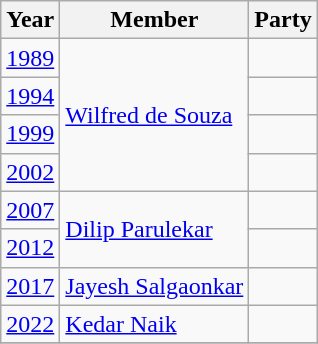<table class="wikitable sortable">
<tr>
<th>Year</th>
<th>Member</th>
<th colspan="2">Party</th>
</tr>
<tr>
<td><a href='#'>1989</a></td>
<td rowspan="4"><a href='#'>Wilfred de Souza</a></td>
<td></td>
</tr>
<tr>
<td><a href='#'>1994</a></td>
</tr>
<tr>
<td><a href='#'>1999</a></td>
<td></td>
</tr>
<tr>
<td><a href='#'>2002</a></td>
<td></td>
</tr>
<tr>
<td><a href='#'>2007</a></td>
<td rowspan="2"><a href='#'>Dilip Parulekar</a></td>
<td></td>
</tr>
<tr>
<td><a href='#'>2012</a></td>
</tr>
<tr>
<td><a href='#'>2017</a></td>
<td><a href='#'>Jayesh Salgaonkar</a></td>
<td></td>
</tr>
<tr>
<td><a href='#'>2022</a></td>
<td><a href='#'>Kedar Naik</a></td>
<td></td>
</tr>
<tr>
</tr>
</table>
